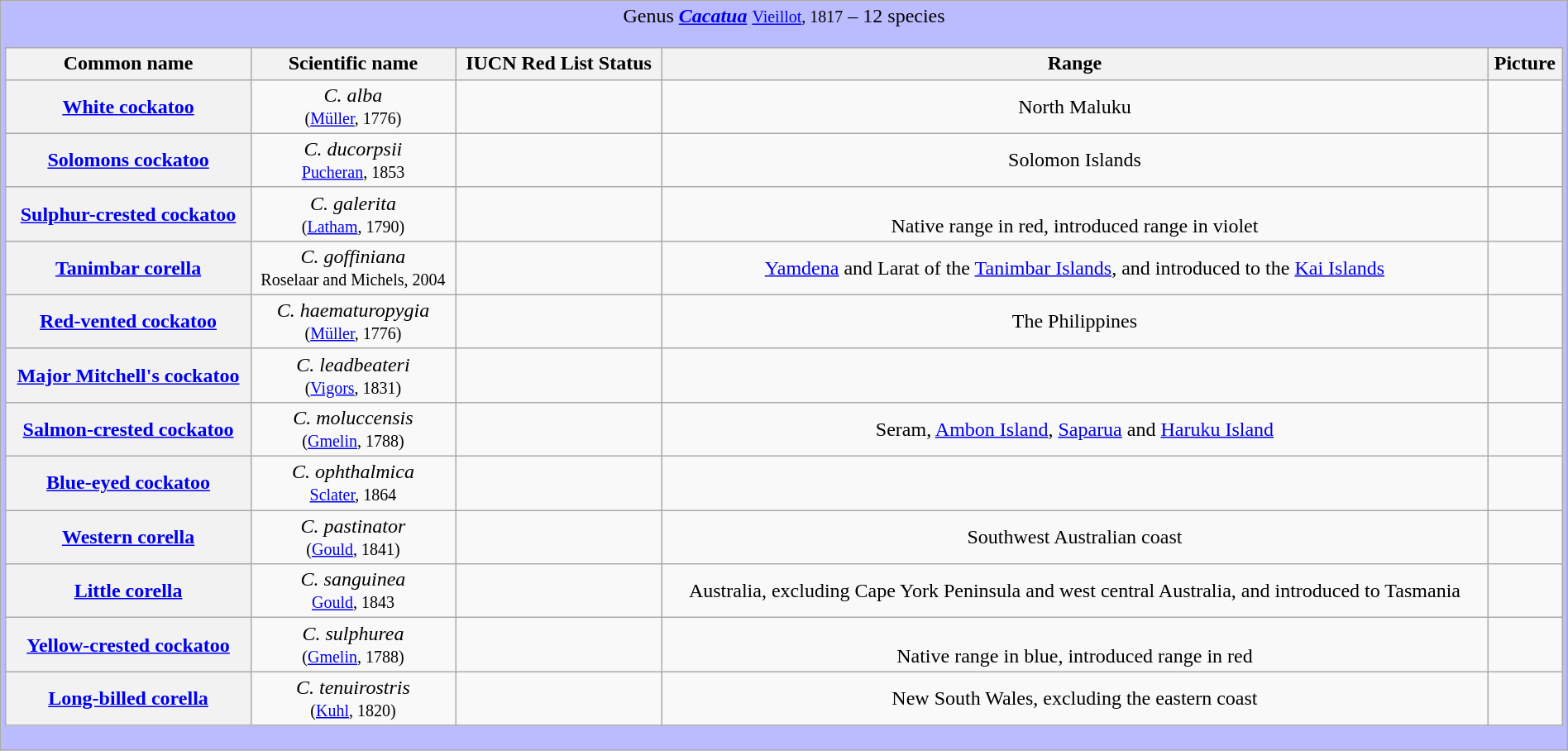<table class="wikitable" style="width:100%;text-align:center">
<tr>
<td colspan="100%" align="center" bgcolor="#BBBBFF">Genus <strong><em><a href='#'>Cacatua</a></em></strong> <small><a href='#'>Vieillot</a>, 1817</small> – 12 species<br><table class="wikitable sortable" style="width:100%;text-align:center">
<tr>
<th scope="col">Common name</th>
<th scope="col">Scientific name</th>
<th scope="col">IUCN Red List Status</th>
<th scope="col" class="unsortable">Range</th>
<th scope="col" class="unsortable">Picture</th>
</tr>
<tr>
<th scope="row"><a href='#'>White cockatoo</a></th>
<td><em>C. alba</em> <br><small>(<a href='#'>Müller</a>, 1776)</small></td>
<td></td>
<td>North Maluku</td>
<td></td>
</tr>
<tr>
<th scope="row"><a href='#'>Solomons cockatoo</a></th>
<td><em>C. ducorpsii</em> <br><small><a href='#'>Pucheran</a>, 1853</small></td>
<td></td>
<td>Solomon Islands</td>
<td></td>
</tr>
<tr>
<th scope="row"><a href='#'>Sulphur-crested cockatoo</a></th>
<td><em>C. galerita</em> <br><small>(<a href='#'>Latham</a>, 1790)</small></td>
<td></td>
<td> <br>Native range in red, introduced range in violet</td>
<td></td>
</tr>
<tr>
<th scope="row"><a href='#'>Tanimbar corella</a></th>
<td><em>C. goffiniana</em> <br><small>Roselaar and Michels, 2004</small></td>
<td></td>
<td><a href='#'>Yamdena</a> and Larat of the <a href='#'>Tanimbar Islands</a>, and introduced to the <a href='#'>Kai Islands</a></td>
<td></td>
</tr>
<tr>
<th scope="row"><a href='#'>Red-vented cockatoo</a></th>
<td><em>C. haematuropygia</em> <br><small>(<a href='#'>Müller</a>, 1776)</small></td>
<td></td>
<td>The Philippines</td>
<td></td>
</tr>
<tr>
<th scope="row"><a href='#'>Major Mitchell's cockatoo</a></th>
<td><em>C. leadbeateri</em> <br><small>(<a href='#'>Vigors</a>, 1831)</small></td>
<td></td>
<td></td>
<td></td>
</tr>
<tr>
<th scope="row"><a href='#'>Salmon-crested cockatoo</a></th>
<td><em>C. moluccensis</em> <br><small>(<a href='#'>Gmelin</a>, 1788)</small></td>
<td></td>
<td>Seram, <a href='#'>Ambon Island</a>, <a href='#'>Saparua</a> and <a href='#'>Haruku Island</a></td>
<td></td>
</tr>
<tr>
<th scope="row"><a href='#'>Blue-eyed cockatoo</a></th>
<td><em>C. ophthalmica</em> <br><small><a href='#'>Sclater</a>, 1864</small></td>
<td></td>
<td></td>
<td></td>
</tr>
<tr>
<th scope="row"><a href='#'>Western corella</a></th>
<td><em>C. pastinator</em> <br><small>(<a href='#'>Gould</a>, 1841)</small></td>
<td></td>
<td>Southwest Australian coast</td>
<td></td>
</tr>
<tr>
<th scope="row"><a href='#'>Little corella</a></th>
<td><em>C. sanguinea</em> <br><small><a href='#'>Gould</a>, 1843</small></td>
<td></td>
<td>Australia, excluding Cape York Peninsula and west central Australia, and introduced to Tasmania</td>
<td></td>
</tr>
<tr>
<th scope="row"><a href='#'>Yellow-crested cockatoo</a></th>
<td><em>C. sulphurea</em> <br><small>(<a href='#'>Gmelin</a>, 1788)</small></td>
<td></td>
<td> <br>Native range in blue, introduced range in red</td>
<td></td>
</tr>
<tr>
<th scope="row"><a href='#'>Long-billed corella</a></th>
<td><em>C. tenuirostris</em> <br><small>(<a href='#'>Kuhl</a>, 1820)</small></td>
<td></td>
<td>New South Wales, excluding the eastern coast</td>
<td></td>
</tr>
</table>
</td>
</tr>
</table>
